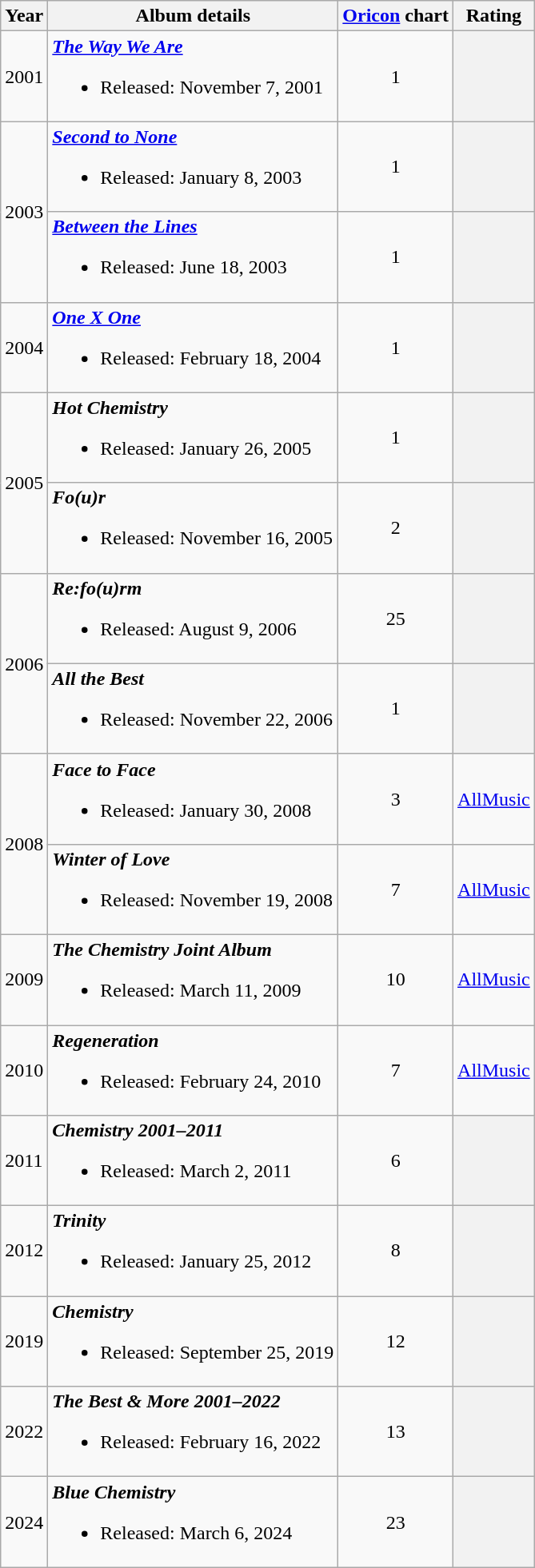<table class="wikitable">
<tr>
<th>Year</th>
<th>Album details</th>
<th><a href='#'>Oricon</a> chart</th>
<th>Rating</th>
</tr>
<tr>
<td>2001</td>
<td><strong><em><a href='#'>The Way We Are</a></em></strong><br><ul><li>Released: November 7, 2001</li></ul></td>
<td align="center">1</td>
<th></th>
</tr>
<tr>
<td rowspan="2">2003</td>
<td><strong><em><a href='#'>Second to None</a></em></strong><br><ul><li>Released: January 8, 2003</li></ul></td>
<td align="center">1</td>
<th></th>
</tr>
<tr>
<td><strong><em><a href='#'>Between the Lines</a></em></strong><br><ul><li>Released: June 18, 2003</li></ul></td>
<td align="center">1</td>
<th></th>
</tr>
<tr>
<td>2004</td>
<td><strong><em><a href='#'>One X One</a></em></strong><br><ul><li>Released: February 18, 2004</li></ul></td>
<td align="center">1</td>
<th></th>
</tr>
<tr>
<td rowspan="2">2005</td>
<td><strong><em>Hot Chemistry</em></strong><br><ul><li>Released: January 26, 2005</li></ul></td>
<td align="center">1</td>
<th></th>
</tr>
<tr>
<td><strong><em>Fo(u)r</em></strong><br><ul><li>Released: November 16, 2005</li></ul></td>
<td align="center">2</td>
<th></th>
</tr>
<tr>
<td rowspan="2">2006</td>
<td><strong><em>Re:fo(u)rm</em></strong><br><ul><li>Released: August 9, 2006</li></ul></td>
<td align="center">25</td>
<th></th>
</tr>
<tr>
<td><strong><em>All the Best</em></strong><br><ul><li>Released: November 22, 2006</li></ul></td>
<td align="center">1</td>
<th></th>
</tr>
<tr>
<td rowspan="2">2008</td>
<td><strong><em>Face to Face</em></strong><br><ul><li>Released: January 30, 2008</li></ul></td>
<td align="center">3</td>
<td><a href='#'>AllMusic</a> </td>
</tr>
<tr>
<td><strong><em>Winter of Love</em></strong><br><ul><li>Released: November 19, 2008</li></ul></td>
<td align="center">7</td>
<td><a href='#'>AllMusic</a> </td>
</tr>
<tr>
<td>2009</td>
<td><strong><em>The Chemistry Joint Album</em></strong><br><ul><li>Released: March 11, 2009</li></ul></td>
<td align="center">10</td>
<td><a href='#'>AllMusic</a> </td>
</tr>
<tr>
<td>2010</td>
<td><strong><em>Regeneration</em></strong><br><ul><li>Released: February 24, 2010</li></ul></td>
<td align="center">7</td>
<td><a href='#'>AllMusic</a> </td>
</tr>
<tr>
<td>2011</td>
<td><strong><em>Chemistry 2001–2011</em></strong><br><ul><li>Released: March 2, 2011</li></ul></td>
<td align="center">6</td>
<th></th>
</tr>
<tr>
<td>2012</td>
<td><strong><em>Trinity</em></strong><br><ul><li>Released: January 25, 2012</li></ul></td>
<td align="center">8</td>
<th></th>
</tr>
<tr>
<td>2019</td>
<td><strong><em>Chemistry</em></strong><br><ul><li>Released: September 25, 2019</li></ul></td>
<td align="center">12</td>
<th></th>
</tr>
<tr>
<td>2022</td>
<td><strong><em>The Best & More 2001–2022</em></strong><br><ul><li>Released: February 16, 2022</li></ul></td>
<td align="center">13</td>
<th></th>
</tr>
<tr>
<td>2024</td>
<td><strong><em>Blue Chemistry</em></strong><br><ul><li>Released: March 6, 2024</li></ul></td>
<td align="center">23</td>
<th></th>
</tr>
</table>
